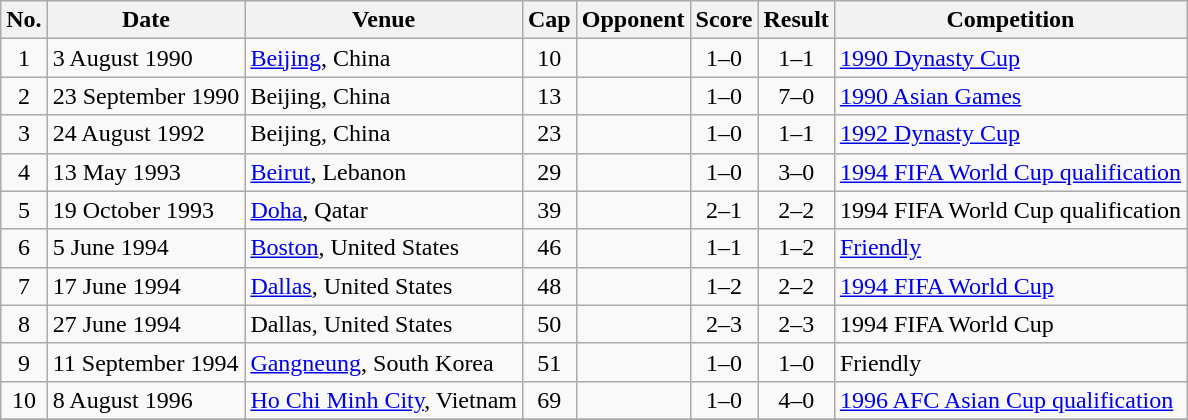<table class="wikitable sortable">
<tr>
<th>No.</th>
<th>Date</th>
<th>Venue</th>
<th>Cap</th>
<th>Opponent</th>
<th>Score</th>
<th>Result</th>
<th>Competition</th>
</tr>
<tr>
<td align="center">1</td>
<td>3 August 1990</td>
<td><a href='#'>Beijing</a>, China</td>
<td align="center">10</td>
<td></td>
<td align="center">1–0</td>
<td align="center">1–1 <br></td>
<td><a href='#'>1990 Dynasty Cup</a></td>
</tr>
<tr>
<td align="center">2</td>
<td>23 September 1990</td>
<td>Beijing, China</td>
<td align="center">13</td>
<td></td>
<td align="center">1–0</td>
<td align="center">7–0</td>
<td><a href='#'>1990 Asian Games</a></td>
</tr>
<tr>
<td align="center">3</td>
<td>24 August 1992</td>
<td>Beijing, China</td>
<td align="center">23</td>
<td></td>
<td align="center">1–0</td>
<td align="center">1–1</td>
<td><a href='#'>1992 Dynasty Cup</a></td>
</tr>
<tr>
<td align="center">4</td>
<td>13 May 1993</td>
<td><a href='#'>Beirut</a>, Lebanon</td>
<td align="center">29</td>
<td></td>
<td align="center">1–0</td>
<td align="center">3–0</td>
<td><a href='#'>1994 FIFA World Cup qualification</a></td>
</tr>
<tr>
<td align="center">5</td>
<td>19 October 1993</td>
<td><a href='#'>Doha</a>, Qatar</td>
<td align="center">39</td>
<td></td>
<td align="center">2–1</td>
<td align="center">2–2</td>
<td>1994 FIFA World Cup qualification</td>
</tr>
<tr>
<td align="center">6</td>
<td>5 June 1994</td>
<td><a href='#'>Boston</a>, United States</td>
<td align="center">46</td>
<td></td>
<td align="center">1–1</td>
<td align="center">1–2</td>
<td><a href='#'>Friendly</a></td>
</tr>
<tr>
<td align="center">7</td>
<td>17 June 1994</td>
<td><a href='#'>Dallas</a>, United States</td>
<td align="center">48</td>
<td></td>
<td align="center">1–2</td>
<td align="center">2–2</td>
<td><a href='#'>1994 FIFA World Cup</a></td>
</tr>
<tr>
<td align="center">8</td>
<td>27 June 1994</td>
<td>Dallas, United States</td>
<td align="center">50</td>
<td></td>
<td align="center">2–3</td>
<td align="center">2–3</td>
<td>1994 FIFA World Cup</td>
</tr>
<tr>
<td align="center">9</td>
<td>11 September 1994</td>
<td><a href='#'>Gangneung</a>, South Korea</td>
<td align="center">51</td>
<td></td>
<td align="center">1–0</td>
<td align="center">1–0</td>
<td>Friendly</td>
</tr>
<tr>
<td align="center">10</td>
<td>8 August 1996</td>
<td><a href='#'>Ho Chi Minh City</a>, Vietnam</td>
<td align="center">69</td>
<td></td>
<td align="center">1–0</td>
<td align="center">4–0</td>
<td><a href='#'>1996 AFC Asian Cup qualification</a></td>
</tr>
<tr>
</tr>
</table>
